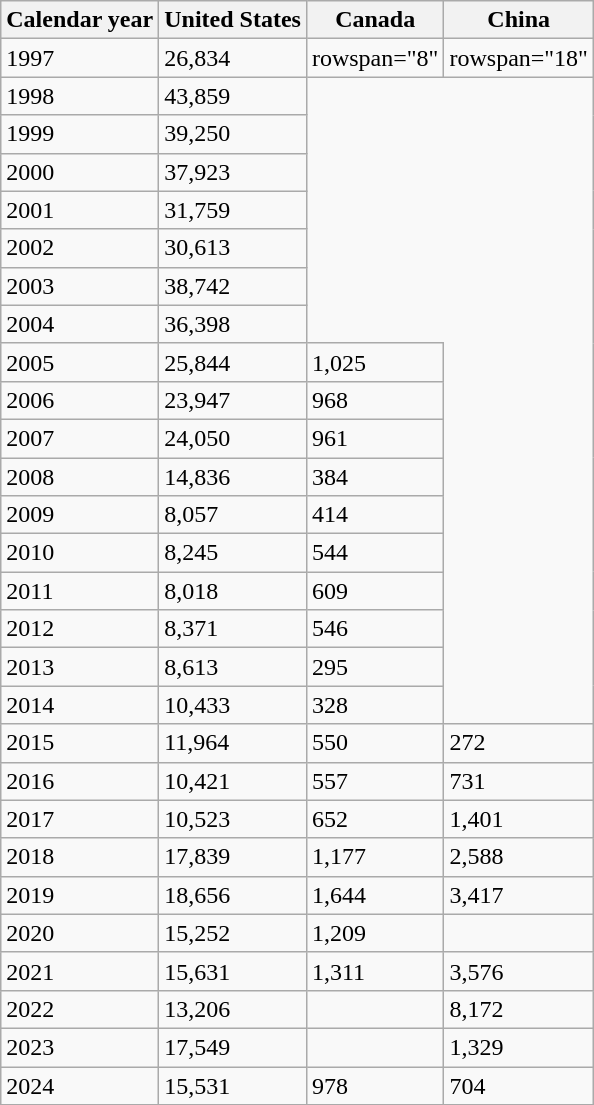<table class="wikitable">
<tr>
<th>Calendar year</th>
<th>United States</th>
<th>Canada</th>
<th>China</th>
</tr>
<tr>
<td>1997</td>
<td>26,834</td>
<td>rowspan="8" </td>
<td>rowspan="18" </td>
</tr>
<tr>
<td>1998</td>
<td>43,859</td>
</tr>
<tr>
<td>1999</td>
<td>39,250</td>
</tr>
<tr>
<td>2000</td>
<td>37,923</td>
</tr>
<tr>
<td>2001</td>
<td>31,759</td>
</tr>
<tr>
<td>2002</td>
<td>30,613</td>
</tr>
<tr>
<td>2003</td>
<td>38,742</td>
</tr>
<tr>
<td>2004</td>
<td>36,398</td>
</tr>
<tr>
<td>2005</td>
<td>25,844</td>
<td>1,025</td>
</tr>
<tr>
<td>2006</td>
<td>23,947</td>
<td>968</td>
</tr>
<tr>
<td>2007</td>
<td>24,050</td>
<td>961</td>
</tr>
<tr>
<td>2008</td>
<td>14,836</td>
<td>384</td>
</tr>
<tr>
<td>2009</td>
<td>8,057</td>
<td>414</td>
</tr>
<tr>
<td>2010</td>
<td>8,245</td>
<td>544</td>
</tr>
<tr>
<td>2011</td>
<td>8,018</td>
<td>609</td>
</tr>
<tr>
<td>2012</td>
<td>8,371</td>
<td>546</td>
</tr>
<tr>
<td>2013</td>
<td>8,613</td>
<td>295</td>
</tr>
<tr>
<td>2014</td>
<td>10,433</td>
<td>328</td>
</tr>
<tr>
<td>2015</td>
<td>11,964</td>
<td>550</td>
<td>272</td>
</tr>
<tr>
<td>2016</td>
<td>10,421</td>
<td>557</td>
<td>731</td>
</tr>
<tr>
<td>2017</td>
<td>10,523</td>
<td>652</td>
<td>1,401</td>
</tr>
<tr>
<td>2018</td>
<td>17,839</td>
<td>1,177</td>
<td>2,588</td>
</tr>
<tr>
<td>2019</td>
<td>18,656</td>
<td>1,644</td>
<td>3,417</td>
</tr>
<tr>
<td>2020</td>
<td>15,252</td>
<td>1,209</td>
<td></td>
</tr>
<tr>
<td>2021</td>
<td>15,631</td>
<td>1,311</td>
<td>3,576</td>
</tr>
<tr>
<td>2022</td>
<td>13,206</td>
<td></td>
<td>8,172</td>
</tr>
<tr>
<td>2023</td>
<td>17,549</td>
<td></td>
<td>1,329</td>
</tr>
<tr>
<td>2024</td>
<td>15,531</td>
<td>978</td>
<td>704</td>
</tr>
<tr>
</tr>
</table>
